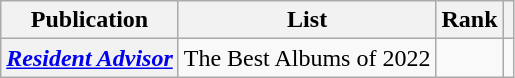<table class="wikitable sortable plainrowheaders">
<tr>
<th scope="col">Publication</th>
<th scope="col">List</th>
<th scope="col">Rank</th>
<th scope="col" class="unsortable"></th>
</tr>
<tr>
<th scope="row"><em><a href='#'>Resident Advisor</a></em></th>
<td>The Best Albums of 2022</td>
<td></td>
<td></td>
</tr>
</table>
